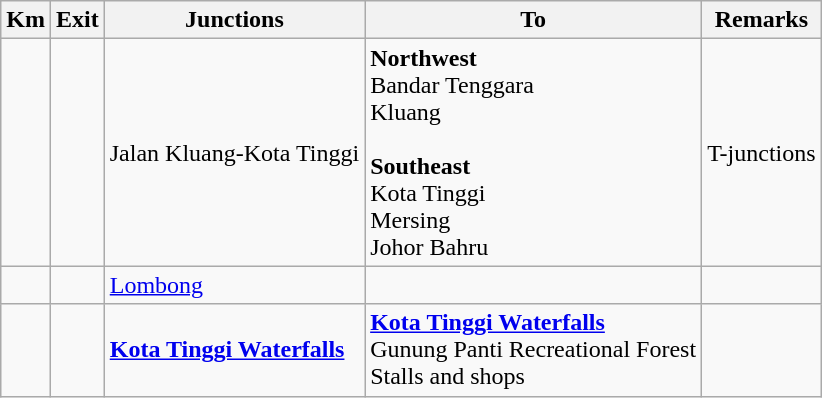<table class="wikitable">
<tr>
<th>Km</th>
<th>Exit</th>
<th>Junctions</th>
<th>To</th>
<th>Remarks</th>
</tr>
<tr>
<td></td>
<td></td>
<td>Jalan Kluang-Kota Tinggi</td>
<td><strong>Northwest</strong><br> Bandar Tenggara<br> Kluang<br><br><strong>Southeast</strong><br> Kota Tinggi<br>  Mersing<br>  Johor Bahru</td>
<td>T-junctions</td>
</tr>
<tr>
<td></td>
<td></td>
<td><a href='#'>Lombong</a></td>
<td></td>
<td></td>
</tr>
<tr>
<td></td>
<td></td>
<td><strong><a href='#'>Kota Tinggi Waterfalls</a></strong></td>
<td><strong><a href='#'>Kota Tinggi Waterfalls</a></strong><br>Gunung Panti Recreational Forest<br>Stalls and shops<br> </td>
<td></td>
</tr>
</table>
